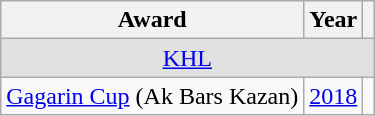<table class="wikitable">
<tr>
<th>Award</th>
<th>Year</th>
<th></th>
</tr>
<tr ALIGN="center" bgcolor="#e0e0e0">
<td colspan="3"><a href='#'>KHL</a></td>
</tr>
<tr>
<td><a href='#'>Gagarin Cup</a> (Ak Bars Kazan)</td>
<td><a href='#'>2018</a></td>
<td></td>
</tr>
</table>
